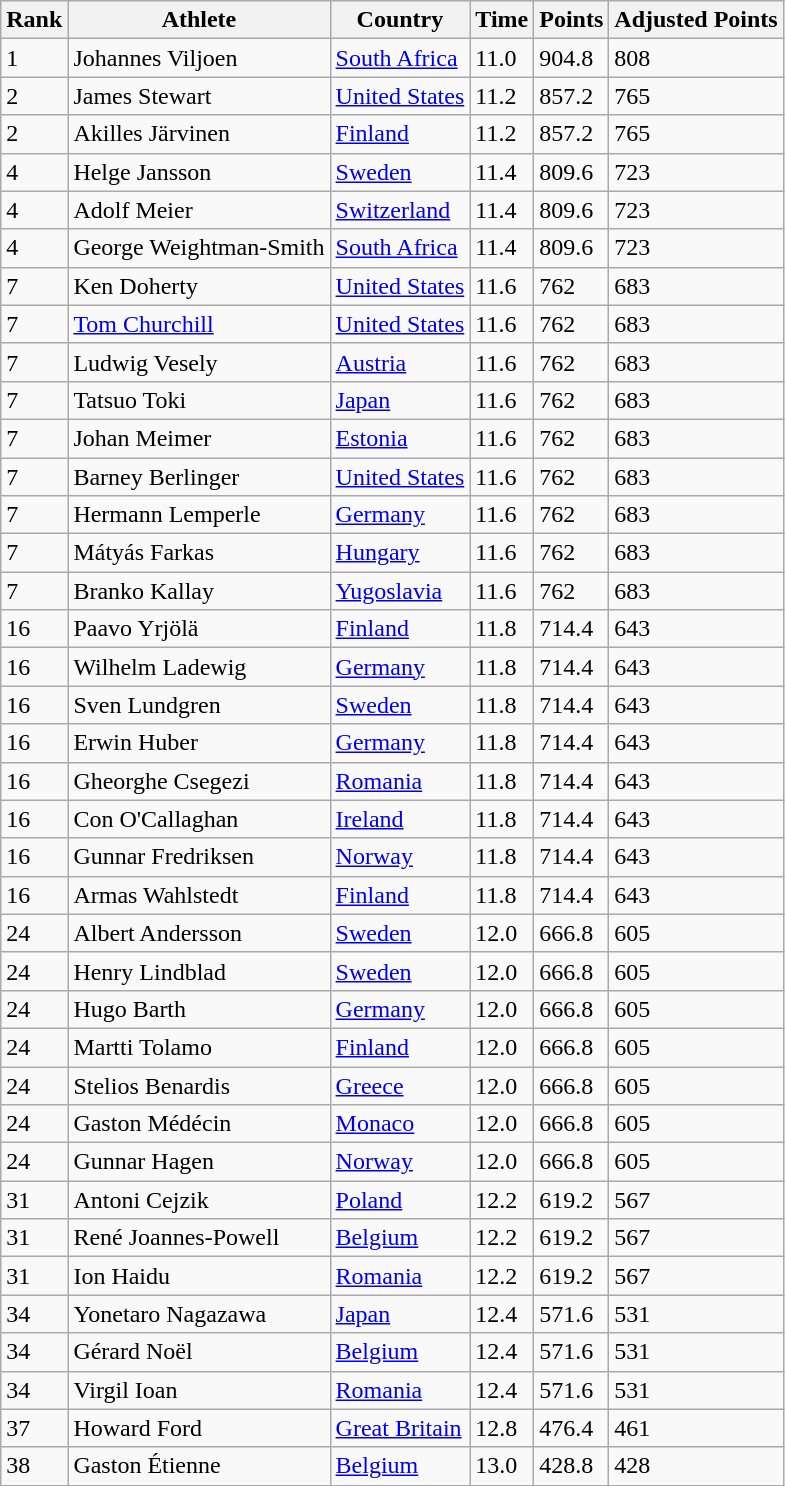<table class="wikitable">
<tr>
<th>Rank</th>
<th>Athlete</th>
<th>Country</th>
<th>Time</th>
<th>Points</th>
<th>Adjusted Points</th>
</tr>
<tr>
<td>1</td>
<td>Johannes Viljoen</td>
<td><a href='#'>South Africa</a></td>
<td>11.0</td>
<td>904.8</td>
<td>808</td>
</tr>
<tr>
<td>2</td>
<td>James Stewart</td>
<td><a href='#'>United States</a></td>
<td>11.2</td>
<td>857.2</td>
<td>765</td>
</tr>
<tr>
<td>2</td>
<td>Akilles Järvinen</td>
<td><a href='#'>Finland</a></td>
<td>11.2</td>
<td>857.2</td>
<td>765</td>
</tr>
<tr>
<td>4</td>
<td>Helge Jansson</td>
<td><a href='#'>Sweden</a></td>
<td>11.4</td>
<td>809.6</td>
<td>723</td>
</tr>
<tr>
<td>4</td>
<td>Adolf Meier</td>
<td><a href='#'>Switzerland</a></td>
<td>11.4</td>
<td>809.6</td>
<td>723</td>
</tr>
<tr>
<td>4</td>
<td>George Weightman-Smith</td>
<td><a href='#'>South Africa</a></td>
<td>11.4</td>
<td>809.6</td>
<td>723</td>
</tr>
<tr>
<td>7</td>
<td>Ken Doherty</td>
<td><a href='#'>United States</a></td>
<td>11.6</td>
<td>762</td>
<td>683</td>
</tr>
<tr>
<td>7</td>
<td><a href='#'>Tom Churchill</a></td>
<td><a href='#'>United States</a></td>
<td>11.6</td>
<td>762</td>
<td>683</td>
</tr>
<tr>
<td>7</td>
<td>Ludwig Vesely</td>
<td><a href='#'>Austria</a></td>
<td>11.6</td>
<td>762</td>
<td>683</td>
</tr>
<tr>
<td>7</td>
<td>Tatsuo Toki</td>
<td><a href='#'>Japan</a></td>
<td>11.6</td>
<td>762</td>
<td>683</td>
</tr>
<tr>
<td>7</td>
<td>Johan Meimer</td>
<td><a href='#'>Estonia</a></td>
<td>11.6</td>
<td>762</td>
<td>683</td>
</tr>
<tr>
<td>7</td>
<td>Barney Berlinger</td>
<td><a href='#'>United States</a></td>
<td>11.6</td>
<td>762</td>
<td>683</td>
</tr>
<tr>
<td>7</td>
<td>Hermann Lemperle</td>
<td><a href='#'>Germany</a></td>
<td>11.6</td>
<td>762</td>
<td>683</td>
</tr>
<tr>
<td>7</td>
<td>Mátyás Farkas</td>
<td><a href='#'>Hungary</a></td>
<td>11.6</td>
<td>762</td>
<td>683</td>
</tr>
<tr>
<td>7</td>
<td>Branko Kallay</td>
<td><a href='#'>Yugoslavia</a></td>
<td>11.6</td>
<td>762</td>
<td>683</td>
</tr>
<tr>
<td>16</td>
<td>Paavo Yrjölä</td>
<td><a href='#'>Finland</a></td>
<td>11.8</td>
<td>714.4</td>
<td>643</td>
</tr>
<tr>
<td>16</td>
<td>Wilhelm Ladewig</td>
<td><a href='#'>Germany</a></td>
<td>11.8</td>
<td>714.4</td>
<td>643</td>
</tr>
<tr>
<td>16</td>
<td>Sven Lundgren</td>
<td><a href='#'>Sweden</a></td>
<td>11.8</td>
<td>714.4</td>
<td>643</td>
</tr>
<tr>
<td>16</td>
<td>Erwin Huber</td>
<td><a href='#'>Germany</a></td>
<td>11.8</td>
<td>714.4</td>
<td>643</td>
</tr>
<tr>
<td>16</td>
<td>Gheorghe Csegezi</td>
<td><a href='#'>Romania</a></td>
<td>11.8</td>
<td>714.4</td>
<td>643</td>
</tr>
<tr>
<td>16</td>
<td>Con O'Callaghan</td>
<td><a href='#'>Ireland</a></td>
<td>11.8</td>
<td>714.4</td>
<td>643</td>
</tr>
<tr>
<td>16</td>
<td>Gunnar Fredriksen</td>
<td><a href='#'>Norway</a></td>
<td>11.8</td>
<td>714.4</td>
<td>643</td>
</tr>
<tr>
<td>16</td>
<td>Armas Wahlstedt</td>
<td><a href='#'>Finland</a></td>
<td>11.8</td>
<td>714.4</td>
<td>643</td>
</tr>
<tr>
<td>24</td>
<td>Albert Andersson</td>
<td><a href='#'>Sweden</a></td>
<td>12.0</td>
<td>666.8</td>
<td>605</td>
</tr>
<tr>
<td>24</td>
<td>Henry Lindblad</td>
<td><a href='#'>Sweden</a></td>
<td>12.0</td>
<td>666.8</td>
<td>605</td>
</tr>
<tr>
<td>24</td>
<td>Hugo Barth</td>
<td><a href='#'>Germany</a></td>
<td>12.0</td>
<td>666.8</td>
<td>605</td>
</tr>
<tr>
<td>24</td>
<td>Martti Tolamo</td>
<td><a href='#'>Finland</a></td>
<td>12.0</td>
<td>666.8</td>
<td>605</td>
</tr>
<tr>
<td>24</td>
<td>Stelios Benardis</td>
<td><a href='#'>Greece</a></td>
<td>12.0</td>
<td>666.8</td>
<td>605</td>
</tr>
<tr>
<td>24</td>
<td>Gaston Médécin</td>
<td><a href='#'>Monaco</a></td>
<td>12.0</td>
<td>666.8</td>
<td>605</td>
</tr>
<tr>
<td>24</td>
<td>Gunnar Hagen</td>
<td><a href='#'>Norway</a></td>
<td>12.0</td>
<td>666.8</td>
<td>605</td>
</tr>
<tr>
<td>31</td>
<td>Antoni Cejzik</td>
<td><a href='#'>Poland</a></td>
<td>12.2</td>
<td>619.2</td>
<td>567</td>
</tr>
<tr>
<td>31</td>
<td>René Joannes-Powell</td>
<td><a href='#'>Belgium</a></td>
<td>12.2</td>
<td>619.2</td>
<td>567</td>
</tr>
<tr>
<td>31</td>
<td>Ion Haidu</td>
<td><a href='#'>Romania</a></td>
<td>12.2</td>
<td>619.2</td>
<td>567</td>
</tr>
<tr>
<td>34</td>
<td>Yonetaro Nagazawa</td>
<td><a href='#'>Japan</a></td>
<td>12.4</td>
<td>571.6</td>
<td>531</td>
</tr>
<tr>
<td>34</td>
<td>Gérard Noël</td>
<td><a href='#'>Belgium</a></td>
<td>12.4</td>
<td>571.6</td>
<td>531</td>
</tr>
<tr>
<td>34</td>
<td>Virgil Ioan</td>
<td><a href='#'>Romania</a></td>
<td>12.4</td>
<td>571.6</td>
<td>531</td>
</tr>
<tr>
<td>37</td>
<td>Howard Ford</td>
<td><a href='#'>Great Britain</a></td>
<td>12.8</td>
<td>476.4</td>
<td>461</td>
</tr>
<tr>
<td>38</td>
<td>Gaston Étienne</td>
<td><a href='#'>Belgium</a></td>
<td>13.0</td>
<td>428.8</td>
<td>428</td>
</tr>
</table>
